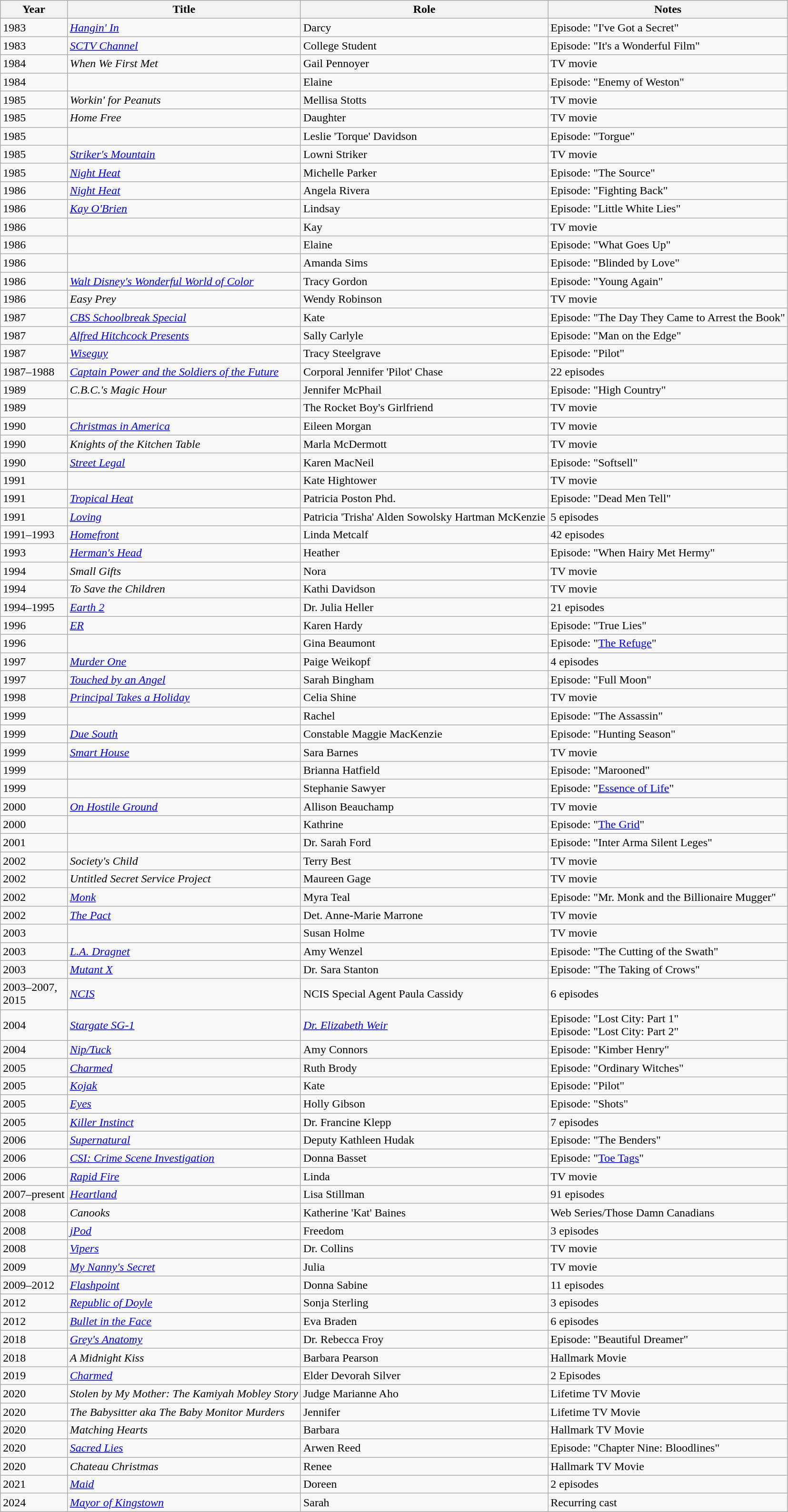<table class="wikitable sortable">
<tr>
<th>Year</th>
<th>Title</th>
<th>Role</th>
<th class="unsortable">Notes</th>
</tr>
<tr>
<td>1983</td>
<td><em><a href='#'>Hangin' In</a></em></td>
<td>Darcy</td>
<td>Episode: "I've Got a Secret"</td>
</tr>
<tr>
<td>1983</td>
<td><em><a href='#'>SCTV Channel</a></em></td>
<td>College Student</td>
<td>Episode: "It's a Wonderful Film"</td>
</tr>
<tr>
<td>1984</td>
<td><em>When We First Met</em></td>
<td>Gail Pennoyer</td>
<td>TV movie</td>
</tr>
<tr>
<td>1984</td>
<td><em></em></td>
<td>Elaine</td>
<td>Episode: "Enemy of Weston"</td>
</tr>
<tr>
<td>1985</td>
<td><em>Workin' for Peanuts</em></td>
<td>Mellisa Stotts</td>
<td>TV movie</td>
</tr>
<tr>
<td>1985</td>
<td><em>Home Free</em></td>
<td>Daughter</td>
<td>TV movie</td>
</tr>
<tr>
<td>1985</td>
<td><em></em></td>
<td>Leslie 'Torque' Davidson</td>
<td>Episode: "Torgue"</td>
</tr>
<tr>
<td>1985</td>
<td><em><a href='#'>Striker's Mountain</a></em></td>
<td>Lowni Striker</td>
<td>TV movie</td>
</tr>
<tr>
<td>1985</td>
<td><em><a href='#'>Night Heat</a></em></td>
<td>Michelle Parker</td>
<td>Episode: "The Source"</td>
</tr>
<tr>
<td>1986</td>
<td><em><a href='#'>Night Heat</a></em></td>
<td>Angela Rivera</td>
<td>Episode: "Fighting Back"</td>
</tr>
<tr>
<td>1986</td>
<td><em><a href='#'>Kay O'Brien</a></em></td>
<td>Lindsay</td>
<td>Episode: "Little White Lies"</td>
</tr>
<tr>
<td>1986</td>
<td><em></em></td>
<td>Kay</td>
<td>TV movie</td>
</tr>
<tr>
<td>1986</td>
<td><em></em></td>
<td>Elaine</td>
<td>Episode: "What Goes Up"</td>
</tr>
<tr>
<td>1986</td>
<td><em></em></td>
<td>Amanda Sims</td>
<td>Episode: "Blinded by Love"</td>
</tr>
<tr>
<td>1986</td>
<td><em><a href='#'>Walt Disney's Wonderful World of Color</a></em></td>
<td>Tracy Gordon</td>
<td>Episode: "Young Again"</td>
</tr>
<tr>
<td>1986</td>
<td><em>Easy Prey</em></td>
<td>Wendy Robinson</td>
<td>TV movie</td>
</tr>
<tr>
<td>1987</td>
<td><em><a href='#'>CBS Schoolbreak Special</a></em></td>
<td>Kate</td>
<td>Episode: "The Day They Came to Arrest the Book"</td>
</tr>
<tr>
<td>1987</td>
<td><em><a href='#'>Alfred Hitchcock Presents</a></em></td>
<td>Sally Carlyle</td>
<td>Episode: "Man on the Edge"</td>
</tr>
<tr>
<td>1987</td>
<td><em><a href='#'>Wiseguy</a></em></td>
<td>Tracy Steelgrave</td>
<td>Episode: "Pilot"</td>
</tr>
<tr>
<td>1987–1988</td>
<td><em><a href='#'>Captain Power and the Soldiers of the Future</a></em></td>
<td>Corporal Jennifer 'Pilot' Chase</td>
<td>22 episodes</td>
</tr>
<tr>
<td>1989</td>
<td><em>C.B.C.'s Magic Hour</em></td>
<td>Jennifer McPhail</td>
<td>Episode: "High Country"</td>
</tr>
<tr>
<td>1989</td>
<td><em></em></td>
<td>The Rocket Boy's Girlfriend</td>
<td>TV movie</td>
</tr>
<tr>
<td>1990</td>
<td><em><a href='#'>Christmas in America</a></em></td>
<td>Eileen Morgan</td>
<td>TV movie</td>
</tr>
<tr>
<td>1990</td>
<td><em>Knights of the Kitchen Table</em></td>
<td>Marla McDermott</td>
<td>TV movie</td>
</tr>
<tr>
<td>1990</td>
<td><em><a href='#'>Street Legal</a></em></td>
<td>Karen MacNeil</td>
<td>Episode: "Softsell"</td>
</tr>
<tr>
<td>1991</td>
<td><em></em></td>
<td>Kate Hightower</td>
<td>TV movie</td>
</tr>
<tr>
<td>1991</td>
<td><em><a href='#'>Tropical Heat</a></em></td>
<td>Patricia Poston Phd.</td>
<td>Episode: "Dead Men Tell"</td>
</tr>
<tr>
<td>1991</td>
<td><em><a href='#'>Loving</a></em></td>
<td>Patricia 'Trisha' Alden Sowolsky Hartman McKenzie</td>
<td>5 episodes</td>
</tr>
<tr>
<td>1991–1993</td>
<td><em><a href='#'>Homefront</a></em></td>
<td>Linda Metcalf</td>
<td>42 episodes</td>
</tr>
<tr>
<td>1993</td>
<td><em><a href='#'>Herman's Head</a></em></td>
<td>Heather</td>
<td>Episode: "When Hairy Met Hermy"</td>
</tr>
<tr>
<td>1994</td>
<td><em>Small Gifts</em></td>
<td>Nora</td>
<td>TV movie</td>
</tr>
<tr>
<td>1994</td>
<td><em>To Save the Children</em></td>
<td>Kathi Davidson</td>
<td>TV movie</td>
</tr>
<tr>
<td>1994–1995</td>
<td><em><a href='#'>Earth 2</a></em></td>
<td>Dr. Julia Heller</td>
<td>21 episodes</td>
</tr>
<tr>
<td>1996</td>
<td><em><a href='#'>ER</a></em></td>
<td>Karen Hardy</td>
<td>Episode: "True Lies"</td>
</tr>
<tr>
<td>1996</td>
<td><em></em></td>
<td>Gina Beaumont</td>
<td>Episode: "<a href='#'>The Refuge</a>"</td>
</tr>
<tr>
<td>1997</td>
<td><em><a href='#'>Murder One</a></em></td>
<td>Paige Weikopf</td>
<td>4 episodes</td>
</tr>
<tr>
<td>1997</td>
<td><em><a href='#'>Touched by an Angel</a></em></td>
<td>Sarah Bingham</td>
<td>Episode: "Full Moon"</td>
</tr>
<tr>
<td>1998</td>
<td><em><a href='#'>Principal Takes a Holiday</a></em></td>
<td>Celia Shine</td>
<td>TV movie</td>
</tr>
<tr>
<td>1999</td>
<td><em></em></td>
<td>Rachel</td>
<td>Episode: "The Assassin"</td>
</tr>
<tr>
<td>1999</td>
<td><em><a href='#'>Due South</a></em></td>
<td>Constable Maggie MacKenzie</td>
<td>Episode: "Hunting Season"</td>
</tr>
<tr>
<td>1999</td>
<td><em><a href='#'>Smart House</a></em></td>
<td>Sara Barnes</td>
<td>TV movie</td>
</tr>
<tr>
<td>1999</td>
<td><em></em></td>
<td>Brianna Hatfield</td>
<td>Episode: "Marooned"</td>
</tr>
<tr>
<td>1999</td>
<td><em></em></td>
<td>Stephanie Sawyer</td>
<td>Episode: "<a href='#'>Essence of Life</a>"</td>
</tr>
<tr>
<td>2000</td>
<td><em><a href='#'>On Hostile Ground</a></em></td>
<td>Allison Beauchamp</td>
<td>TV movie</td>
</tr>
<tr>
<td>2000</td>
<td><em></em></td>
<td>Kathrine</td>
<td>Episode: "<a href='#'>The Grid</a>"</td>
</tr>
<tr>
<td>2001</td>
<td><em></em></td>
<td>Dr. Sarah Ford</td>
<td>Episode: "Inter Arma Silent Leges"</td>
</tr>
<tr>
<td>2002</td>
<td><em>Society's Child</em></td>
<td>Terry Best</td>
<td>TV movie</td>
</tr>
<tr>
<td>2002</td>
<td><em>Untitled Secret Service Project</em></td>
<td>Maureen Gage</td>
<td>TV movie</td>
</tr>
<tr>
<td>2002</td>
<td><em><a href='#'>Monk</a></em></td>
<td>Myra Teal</td>
<td>Episode: "Mr. Monk and the Billionaire Mugger"</td>
</tr>
<tr>
<td>2002</td>
<td data-sort-value="Pact, The"><em><a href='#'>The Pact</a></em></td>
<td>Det. Anne-Marie Marrone</td>
<td>TV movie</td>
</tr>
<tr>
<td>2003</td>
<td><em></em></td>
<td>Susan Holme</td>
<td>TV movie</td>
</tr>
<tr>
<td>2003</td>
<td><em><a href='#'>L.A. Dragnet</a></em></td>
<td>Amy Wenzel</td>
<td>Episode: "The Cutting of the Swath"</td>
</tr>
<tr>
<td>2003</td>
<td><em><a href='#'>Mutant X</a></em></td>
<td>Dr. Sara Stanton</td>
<td>Episode: "The Taking of Crows"</td>
</tr>
<tr>
<td>2003–2007,<br> 2015</td>
<td><em><a href='#'>NCIS</a></em></td>
<td>NCIS Special Agent Paula Cassidy</td>
<td>6 episodes</td>
</tr>
<tr>
<td>2004</td>
<td><em><a href='#'>Stargate SG-1</a></em></td>
<td><em><a href='#'>Dr. Elizabeth Weir</a></em></td>
<td>Episode: "Lost City: Part 1"<br>Episode: "Lost City: Part 2"</td>
</tr>
<tr>
<td>2004</td>
<td><em><a href='#'>Nip/Tuck</a></em></td>
<td>Amy Connors</td>
<td>Episode: "Kimber Henry"</td>
</tr>
<tr>
<td>2005</td>
<td><em><a href='#'>Charmed</a></em></td>
<td>Ruth Brody</td>
<td>Episode: "Ordinary Witches"</td>
</tr>
<tr>
<td>2005</td>
<td><em><a href='#'>Kojak</a></em></td>
<td>Kate</td>
<td>Episode: "Pilot"</td>
</tr>
<tr>
<td>2005</td>
<td><em><a href='#'>Eyes</a></em></td>
<td>Holly Gibson</td>
<td>Episode: "Shots"</td>
</tr>
<tr>
<td>2005</td>
<td><em><a href='#'>Killer Instinct</a></em></td>
<td>Dr. Francine Klepp</td>
<td>7 episodes</td>
</tr>
<tr>
<td>2006</td>
<td><em><a href='#'>Supernatural</a></em></td>
<td>Deputy Kathleen Hudak</td>
<td>Episode: "The Benders"</td>
</tr>
<tr>
<td>2006</td>
<td><em><a href='#'>CSI: Crime Scene Investigation</a></em></td>
<td>Donna Basset</td>
<td>Episode: "<a href='#'>Toe Tags</a>"</td>
</tr>
<tr>
<td>2006</td>
<td><em><a href='#'>Rapid Fire</a></em></td>
<td>Linda</td>
<td>TV movie</td>
</tr>
<tr>
<td>2007–present</td>
<td><em><a href='#'>Heartland</a></em></td>
<td>Lisa Stillman</td>
<td>91 episodes</td>
</tr>
<tr>
<td>2008</td>
<td><em>Canooks</em></td>
<td>Katherine 'Kat' Baines</td>
<td>Web Series/Those Damn Canadians</td>
</tr>
<tr>
<td>2008</td>
<td><em><a href='#'>jPod</a></em></td>
<td>Freedom</td>
<td>3 episodes</td>
</tr>
<tr>
<td>2008</td>
<td><em><a href='#'>Vipers</a></em></td>
<td>Dr. Collins</td>
<td>TV movie</td>
</tr>
<tr>
<td>2009</td>
<td><em><a href='#'>My Nanny's Secret</a></em></td>
<td>Julia</td>
<td>TV movie</td>
</tr>
<tr>
<td>2009–2012</td>
<td><em><a href='#'>Flashpoint</a></em></td>
<td>Donna Sabine</td>
<td>11 episodes</td>
</tr>
<tr>
<td>2012</td>
<td><em><a href='#'>Republic of Doyle</a></em></td>
<td>Sonja Sterling</td>
<td>3 episodes</td>
</tr>
<tr>
<td>2012</td>
<td><em><a href='#'>Bullet in the Face</a></em></td>
<td>Eva Braden</td>
<td>6 episodes</td>
</tr>
<tr>
<td>2018</td>
<td><em><a href='#'>Grey's Anatomy</a></em></td>
<td>Dr. Rebecca Froy</td>
<td>Episode: "Beautiful Dreamer"</td>
</tr>
<tr>
<td>2018</td>
<td data-sort-value="Midnight Kiss, A"><em>A Midnight Kiss</em></td>
<td>Barbara Pearson</td>
<td>Hallmark Movie</td>
</tr>
<tr>
<td>2019</td>
<td><em><a href='#'>Charmed</a></em></td>
<td>Elder Devorah Silver</td>
<td>2 Episodes</td>
</tr>
<tr>
<td>2020</td>
<td><em>Stolen by My Mother: The Kamiyah Mobley Story</em></td>
<td>Judge Marianne Aho</td>
<td>Lifetime TV Movie</td>
</tr>
<tr>
<td>2020</td>
<td data-sort-value="Babysitter, The"><em>The Babysitter aka The Baby Monitor Murders</em></td>
<td>Jennifer</td>
<td>Lifetime TV Movie</td>
</tr>
<tr>
<td>2020</td>
<td><em>Matching Hearts</em></td>
<td>Barbara</td>
<td>Hallmark TV Movie</td>
</tr>
<tr>
<td>2020</td>
<td><em><a href='#'>Sacred Lies</a></em></td>
<td>Arwen Reed</td>
<td>Episode: "Chapter Nine: Bloodlines"</td>
</tr>
<tr>
<td>2020</td>
<td><em>Chateau Christmas</em></td>
<td>Renee</td>
<td>Hallmark TV Movie</td>
</tr>
<tr>
<td>2021</td>
<td><em><a href='#'>Maid</a></em></td>
<td>Doreen</td>
<td>2 episodes</td>
</tr>
<tr>
<td>2024</td>
<td><em><a href='#'>Mayor of Kingstown</a></em></td>
<td>Sarah</td>
<td>Recurring cast</td>
</tr>
</table>
